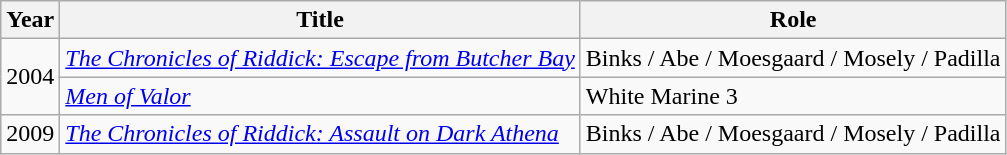<table class="wikitable sortable">
<tr>
<th>Year</th>
<th>Title</th>
<th>Role</th>
</tr>
<tr>
<td rowspan="2">2004</td>
<td><em><a href='#'>The Chronicles of Riddick: Escape from Butcher Bay</a></em></td>
<td>Binks / Abe / Moesgaard / Mosely / Padilla</td>
</tr>
<tr>
<td><em><a href='#'>Men of Valor</a></em></td>
<td>White Marine 3</td>
</tr>
<tr>
<td>2009</td>
<td><em><a href='#'>The Chronicles of Riddick: Assault on Dark Athena</a></em></td>
<td>Binks / Abe / Moesgaard / Mosely / Padilla</td>
</tr>
</table>
